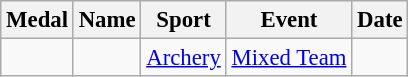<table class="wikitable sortable" style="font-size: 95%;">
<tr>
<th>Medal</th>
<th>Name</th>
<th>Sport</th>
<th>Event</th>
<th>Date</th>
</tr>
<tr>
<td></td>
<td><em> </em></td>
<td><a href='#'>Archery</a></td>
<td><a href='#'>Mixed Team</a></td>
<td></td>
</tr>
</table>
